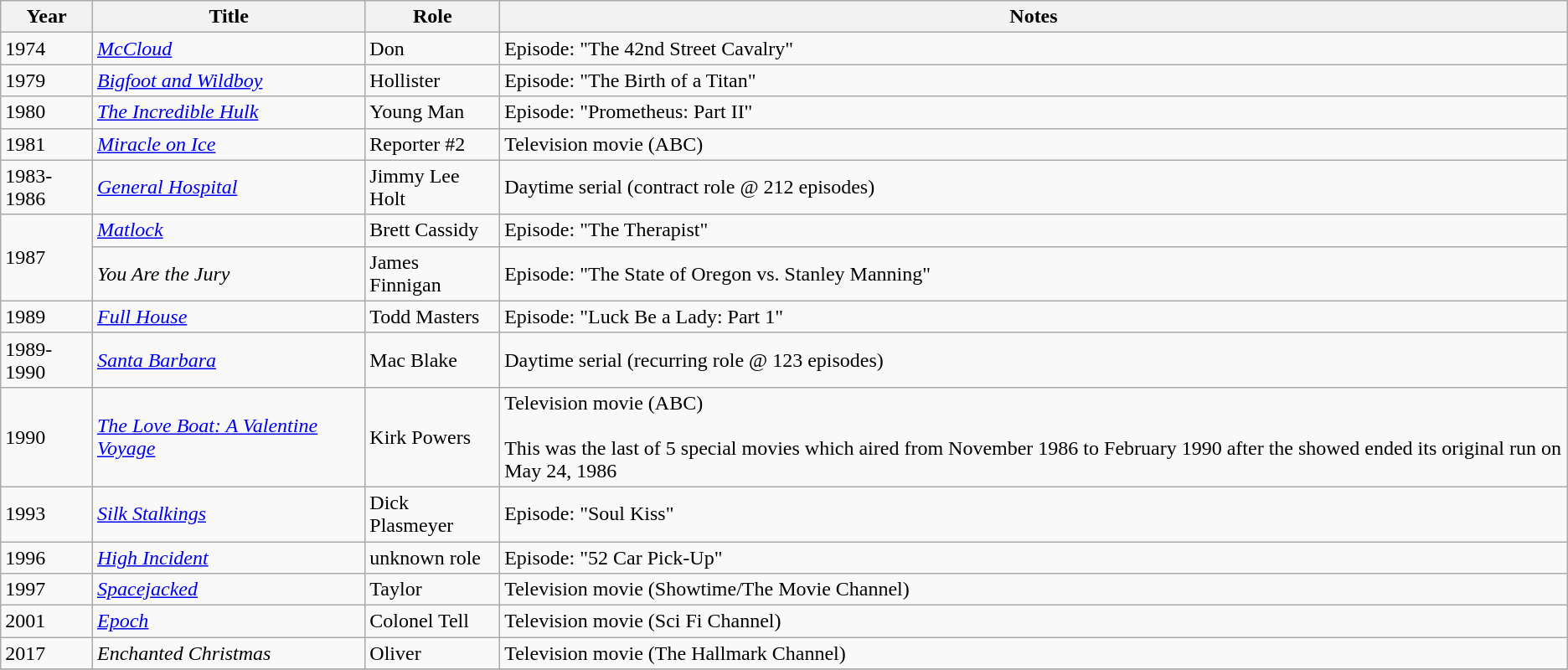<table class="wikitable">
<tr>
<th>Year</th>
<th>Title</th>
<th>Role</th>
<th>Notes</th>
</tr>
<tr>
<td>1974</td>
<td><em><a href='#'>McCloud</a></em></td>
<td>Don</td>
<td>Episode: "The 42nd Street Cavalry"</td>
</tr>
<tr>
<td>1979</td>
<td><em><a href='#'>Bigfoot and Wildboy</a></em></td>
<td>Hollister</td>
<td>Episode: "The Birth of a Titan"</td>
</tr>
<tr>
<td>1980</td>
<td><em><a href='#'>The Incredible Hulk</a></em></td>
<td>Young Man</td>
<td>Episode: "Prometheus: Part II"</td>
</tr>
<tr>
<td>1981</td>
<td><em><a href='#'>Miracle on Ice</a></em></td>
<td>Reporter #2</td>
<td>Television movie (ABC)</td>
</tr>
<tr>
<td>1983-1986</td>
<td><em><a href='#'>General Hospital</a></em></td>
<td>Jimmy Lee Holt</td>
<td>Daytime serial (contract role @ 212 episodes)</td>
</tr>
<tr>
<td rowspan=2>1987</td>
<td><em><a href='#'>Matlock</a></em></td>
<td>Brett Cassidy</td>
<td>Episode: "The Therapist"</td>
</tr>
<tr>
<td><em>You Are the Jury</em></td>
<td>James Finnigan</td>
<td>Episode: "The State of Oregon vs. Stanley Manning"</td>
</tr>
<tr>
<td>1989</td>
<td><em><a href='#'>Full House</a></em></td>
<td>Todd Masters</td>
<td>Episode: "Luck Be a Lady: Part 1"</td>
</tr>
<tr>
<td>1989-1990</td>
<td><em><a href='#'>Santa Barbara</a></em></td>
<td>Mac Blake</td>
<td>Daytime serial (recurring role @ 123 episodes)</td>
</tr>
<tr>
<td>1990</td>
<td><em><a href='#'>The Love Boat: A Valentine Voyage</a></em></td>
<td>Kirk Powers</td>
<td>Television movie (ABC)<br><br>This was the last of 5 special movies which aired from November 1986 to February 1990 after the showed ended its original run on May 24, 1986</td>
</tr>
<tr>
<td>1993</td>
<td><em><a href='#'>Silk Stalkings</a></em></td>
<td>Dick Plasmeyer</td>
<td>Episode: "Soul Kiss"</td>
</tr>
<tr>
<td>1996</td>
<td><em><a href='#'>High Incident</a></em></td>
<td>unknown role</td>
<td>Episode: "52 Car Pick-Up"</td>
</tr>
<tr>
<td>1997</td>
<td><em><a href='#'>Spacejacked</a></em></td>
<td>Taylor</td>
<td>Television movie (Showtime/The Movie Channel)</td>
</tr>
<tr>
<td>2001</td>
<td><em><a href='#'>Epoch</a></em></td>
<td>Colonel Tell</td>
<td>Television movie (Sci Fi Channel)</td>
</tr>
<tr>
<td>2017</td>
<td><em>Enchanted Christmas</em></td>
<td>Oliver</td>
<td>Television movie (The Hallmark Channel)</td>
</tr>
<tr>
</tr>
</table>
